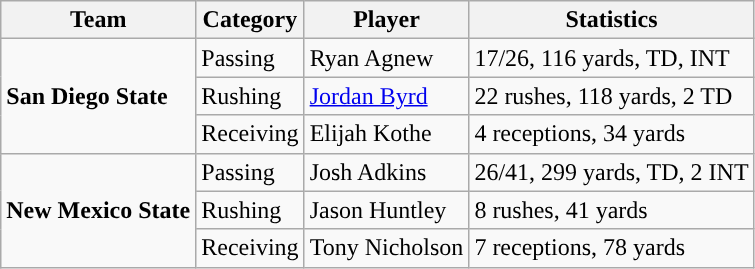<table class="wikitable" style="float: left;">
<tr>
<th>Team</th>
<th>Category</th>
<th>Player</th>
<th>Statistics</th>
</tr>
<tr>
<td rowspan=3><strong>San Diego State</strong></td>
<td>Passing</td>
<td>Ryan Agnew</td>
<td>17/26, 116 yards, TD, INT</td>
</tr>
<tr>
<td>Rushing</td>
<td><a href='#'>Jordan Byrd</a></td>
<td>22 rushes, 118 yards, 2 TD</td>
</tr>
<tr>
<td>Receiving</td>
<td>Elijah Kothe</td>
<td>4 receptions, 34 yards</td>
</tr>
<tr>
<td rowspan=3><strong>New Mexico State</strong></td>
<td>Passing</td>
<td>Josh Adkins</td>
<td>26/41, 299 yards, TD, 2 INT</td>
</tr>
<tr>
<td>Rushing</td>
<td>Jason Huntley</td>
<td>8 rushes, 41 yards</td>
</tr>
<tr>
<td>Receiving</td>
<td>Tony Nicholson</td>
<td>7 receptions, 78 yards</td>
</tr>
</table>
